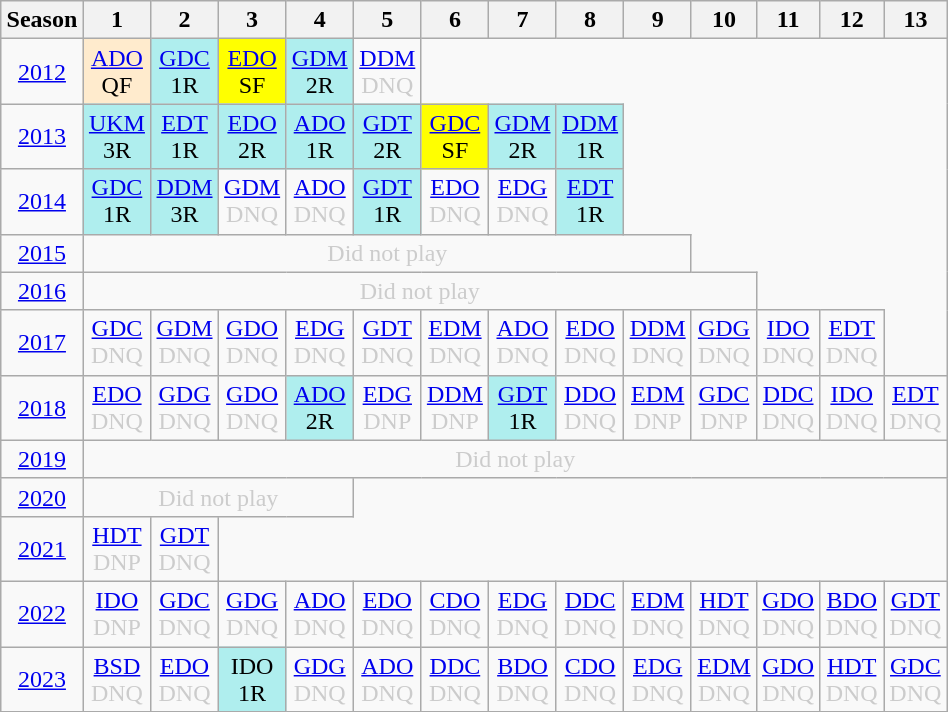<table class="wikitable" style="width:50%; margin:0">
<tr>
<th>Season</th>
<th>1</th>
<th>2</th>
<th>3</th>
<th>4</th>
<th>5</th>
<th>6</th>
<th>7</th>
<th>8</th>
<th>9</th>
<th>10</th>
<th>11</th>
<th>12</th>
<th>13</th>
</tr>
<tr>
<td style="text-align:center;"background:#efefef;"><a href='#'>2012</a></td>
<td style="text-align:center; background:#ffebcd;"><a href='#'>ADO</a><br>QF</td>
<td style="text-align:center; background:#afeeee;"><a href='#'>GDC</a><br>1R</td>
<td style="text-align:center; background:yellow;"><a href='#'>EDO</a><br>SF</td>
<td style="text-align:center; background:#afeeee;"><a href='#'>GDM</a><br>2R</td>
<td style="text-align:center; color:#ccc;"><a href='#'>DDM</a><br>DNQ</td>
</tr>
<tr>
<td style="text-align:center;"background:#efefef;"><a href='#'>2013</a></td>
<td style="text-align:center; background:#afeeee;"><a href='#'>UKM</a><br>3R</td>
<td style="text-align:center; background:#afeeee;"><a href='#'>EDT</a><br>1R</td>
<td style="text-align:center; background:#afeeee;"><a href='#'>EDO</a><br>2R</td>
<td style="text-align:center; background:#afeeee;"><a href='#'>ADO</a><br>1R</td>
<td style="text-align:center; background:#afeeee;"><a href='#'>GDT</a><br>2R</td>
<td style="text-align:center; background:yellow;"><a href='#'>GDC</a><br>SF</td>
<td style="text-align:center; background:#afeeee;"><a href='#'>GDM</a><br>2R</td>
<td style="text-align:center; background:#afeeee;"><a href='#'>DDM</a><br>1R</td>
</tr>
<tr>
<td style="text-align:center;"background:#efefef;"><a href='#'>2014</a></td>
<td style="text-align:center; background:#afeeee;"><a href='#'>GDC</a><br>1R</td>
<td style="text-align:center; background:#afeeee;"><a href='#'>DDM</a><br>3R</td>
<td style="text-align:center; color:#ccc;"><a href='#'>GDM</a><br>DNQ</td>
<td style="text-align:center; color:#ccc;"><a href='#'>ADO</a><br>DNQ</td>
<td style="text-align:center; background:#afeeee;"><a href='#'>GDT</a><br>1R</td>
<td style="text-align:center; color:#ccc;"><a href='#'>EDO</a><br>DNQ</td>
<td style="text-align:center; color:#ccc;"><a href='#'>EDG</a><br>DNQ</td>
<td style="text-align:center; background:#afeeee;"><a href='#'>EDT</a><br>1R</td>
</tr>
<tr>
<td style="text-align:center;"background:#efefef;"><a href='#'>2015</a></td>
<td colspan="9" style="text-align:center; color:#ccc;">Did not play</td>
</tr>
<tr>
<td style="text-align:center;"background:#efefef;"><a href='#'>2016</a></td>
<td colspan="10" style="text-align:center; color:#ccc;">Did not play</td>
</tr>
<tr>
<td style="text-align:center;"background:#efefef;"><a href='#'>2017</a></td>
<td style="text-align:center; color:#ccc;"><a href='#'>GDC</a><br>DNQ</td>
<td style="text-align:center; color:#ccc;"><a href='#'>GDM</a><br>DNQ</td>
<td style="text-align:center; color:#ccc;"><a href='#'>GDO</a><br>DNQ</td>
<td style="text-align:center; color:#ccc;"><a href='#'>EDG</a><br>DNQ</td>
<td style="text-align:center; color:#ccc;"><a href='#'>GDT</a><br>DNQ</td>
<td style="text-align:center; color:#ccc;"><a href='#'>EDM</a><br>DNQ</td>
<td style="text-align:center; color:#ccc;"><a href='#'>ADO</a><br>DNQ</td>
<td style="text-align:center; color:#ccc;"><a href='#'>EDO</a><br>DNQ</td>
<td style="text-align:center; color:#ccc;"><a href='#'>DDM</a><br>DNQ</td>
<td style="text-align:center; color:#ccc;"><a href='#'>GDG</a><br>DNQ</td>
<td style="text-align:center; color:#ccc;"><a href='#'>IDO</a><br>DNQ</td>
<td style="text-align:center; color:#ccc;"><a href='#'>EDT</a><br>DNQ</td>
</tr>
<tr>
<td style="text-align:center;"background:#efefef;"><a href='#'>2018</a></td>
<td style="text-align:center; color:#ccc;"><a href='#'>EDO</a><br>DNQ</td>
<td style="text-align:center; color:#ccc;"><a href='#'>GDG</a><br>DNQ</td>
<td style="text-align:center; color:#ccc;"><a href='#'>GDO</a><br>DNQ</td>
<td style="text-align:center; background:#afeeee;"><a href='#'>ADO</a><br>2R</td>
<td style="text-align:center; color:#ccc;"><a href='#'>EDG</a><br>DNP</td>
<td style="text-align:center; color:#ccc;"><a href='#'>DDM</a><br>DNP</td>
<td style="text-align:center; background:#afeeee;"><a href='#'>GDT</a><br>1R</td>
<td style="text-align:center; color:#ccc;"><a href='#'>DDO</a><br>DNQ</td>
<td style="text-align:center; color:#ccc;"><a href='#'>EDM</a><br>DNP</td>
<td style="text-align:center; color:#ccc;"><a href='#'>GDC</a><br>DNP</td>
<td style="text-align:center; color:#ccc;"><a href='#'>DDC</a><br>DNQ</td>
<td style="text-align:center; color:#ccc;"><a href='#'>IDO</a><br>DNQ</td>
<td style="text-align:center; color:#ccc;"><a href='#'>EDT</a><br>DNQ</td>
</tr>
<tr>
<td style="text-align:center;"background:#efefef;"><a href='#'>2019</a></td>
<td colspan="13" style="text-align:center; color:#ccc;">Did not play</td>
</tr>
<tr>
<td style="text-align:center;"background:#efefef;"><a href='#'>2020</a></td>
<td colspan="4" style="text-align:center; color:#ccc;">Did not play</td>
</tr>
<tr>
<td style="text-align:center;"background:#efefef;"><a href='#'>2021</a></td>
<td style="text-align:center; color:#ccc;"><a href='#'>HDT</a><br>DNP</td>
<td style="text-align:center; color:#ccc;"><a href='#'>GDT</a><br>DNQ</td>
</tr>
<tr>
<td style="text-align:center;"background:#efefef;"><a href='#'>2022</a></td>
<td style="text-align:center; color:#ccc;"><a href='#'>IDO</a><br>DNP</td>
<td style="text-align:center; color:#ccc;"><a href='#'>GDC</a><br>DNQ</td>
<td style="text-align:center; color:#ccc;"><a href='#'>GDG</a><br>DNQ</td>
<td style="text-align:center; color:#ccc;"><a href='#'>ADO</a><br>DNQ</td>
<td style="text-align:center; color:#ccc;"><a href='#'>EDO</a><br>DNQ</td>
<td style="text-align:center; color:#ccc;"><a href='#'>CDO</a><br>DNQ</td>
<td style="text-align:center; color:#ccc;"><a href='#'>EDG</a><br>DNQ</td>
<td style="text-align:center; color:#ccc;"><a href='#'>DDC</a><br>DNQ</td>
<td style="text-align:center; color:#ccc;"><a href='#'>EDM</a><br>DNQ</td>
<td style="text-align:center; color:#ccc;"><a href='#'>HDT</a><br>DNQ</td>
<td style="text-align:center; color:#ccc;"><a href='#'>GDO</a><br>DNQ</td>
<td style="text-align:center; color:#ccc;"><a href='#'>BDO</a><br>DNQ</td>
<td style="text-align:center; color:#ccc;"><a href='#'>GDT</a><br>DNQ</td>
</tr>
<tr>
<td style="text-align:center;"background:#efefef;"><a href='#'>2023</a></td>
<td style="text-align:center; color:#ccc;"><a href='#'>BSD</a><br>DNQ</td>
<td style="text-align:center; color:#ccc;"><a href='#'>EDO</a><br>DNQ</td>
<td style="text-align:center; background:#afeeee;">IDO<br>1R</td>
<td style="text-align:center; color:#ccc;"><a href='#'>GDG</a><br>DNQ</td>
<td style="text-align:center; color:#ccc;"><a href='#'>ADO</a><br>DNQ</td>
<td style="text-align:center; color:#ccc;"><a href='#'>DDC</a><br>DNQ</td>
<td style="text-align:center; color:#ccc;"><a href='#'>BDO</a><br>DNQ</td>
<td style="text-align:center; color:#ccc;"><a href='#'>CDO</a><br>DNQ</td>
<td style="text-align:center; color:#ccc;"><a href='#'>EDG</a><br>DNQ</td>
<td style="text-align:center; color:#ccc;"><a href='#'>EDM</a><br>DNQ</td>
<td style="text-align:center; color:#ccc;"><a href='#'>GDO</a><br>DNQ</td>
<td style="text-align:center; color:#ccc;"><a href='#'>HDT</a><br>DNQ</td>
<td style="text-align:center; color:#ccc;"><a href='#'>GDC</a><br>DNQ</td>
</tr>
<tr>
</tr>
</table>
